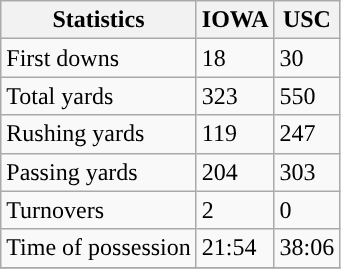<table class="wikitable">
<tr>
<th>Statistics</th>
<th>IOWA</th>
<th>USC</th>
</tr>
<tr>
<td>First downs</td>
<td>18</td>
<td>30</td>
</tr>
<tr>
<td>Total yards</td>
<td>323</td>
<td>550</td>
</tr>
<tr>
<td>Rushing yards</td>
<td>119</td>
<td>247</td>
</tr>
<tr>
<td>Passing yards</td>
<td>204</td>
<td>303</td>
</tr>
<tr>
<td>Turnovers</td>
<td>2</td>
<td>0</td>
</tr>
<tr>
<td>Time of possession</td>
<td>21:54</td>
<td>38:06</td>
</tr>
<tr>
</tr>
</table>
